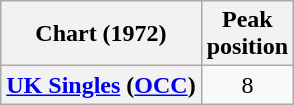<table class="wikitable plainrowheaders">
<tr>
<th scope="col">Chart (1972)</th>
<th scope="col">Peak<br>position</th>
</tr>
<tr>
<th scope="row"><a href='#'>UK Singles</a> (<a href='#'>OCC</a>)</th>
<td style="text-align:center;">8</td>
</tr>
</table>
